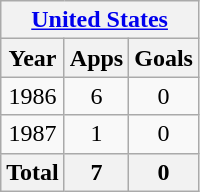<table class="wikitable" style="text-align:center">
<tr>
<th colspan=3><a href='#'>United States</a></th>
</tr>
<tr>
<th>Year</th>
<th>Apps</th>
<th>Goals</th>
</tr>
<tr>
<td>1986</td>
<td>6</td>
<td>0</td>
</tr>
<tr>
<td>1987</td>
<td>1</td>
<td>0</td>
</tr>
<tr>
<th>Total</th>
<th>7</th>
<th>0</th>
</tr>
</table>
